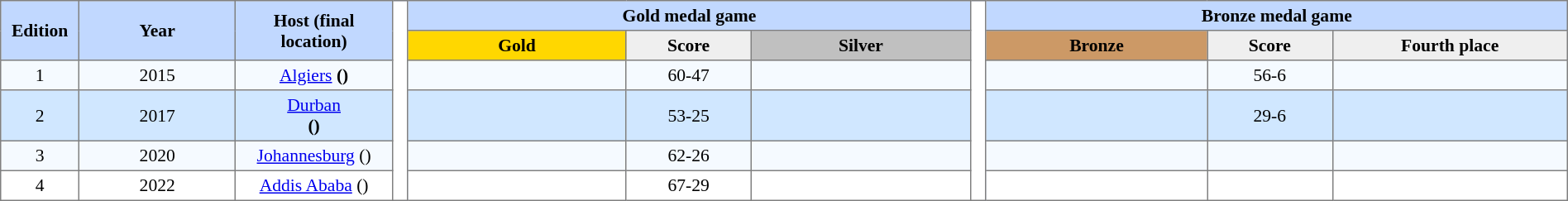<table border=1 style="border-collapse:collapse; font-size:90%; text-align:center" cellpadding=3 cellspacing=0 width=100%>
<tr bgcolor=#C1D8FF>
<th rowspan=2 width=5%>Edition</th>
<th rowspan=2 width=10%>Year</th>
<th rowspan=2 width=10%>Host (final location)</th>
<th width=1% rowspan=36 bgcolor=ffffff></th>
<th colspan=3>Gold medal game</th>
<th width=1% rowspan=36 bgcolor=ffffff></th>
<th colspan=3>Bronze medal game</th>
</tr>
<tr bgcolor=#EFEFEF>
<td !align="center" bgcolor="gold" width=200><strong>Gold</strong></td>
<th width=8%>Score</th>
<td !align="center" bgcolor="silver" width=200><strong>Silver</strong></td>
<td !align="center" bgcolor="CC9966" width=200><strong>Bronze</strong></td>
<th width=8%>Score</th>
<th width=15%>Fourth place</th>
</tr>
<tr bgcolor=#F5FAFF>
<td>1</td>
<td>2015</td>
<td><a href='#'>Algiers</a>                <strong>(</strong><strong>)</strong></td>
<td></td>
<td>60-47</td>
<td></td>
<td></td>
<td>56-6</td>
<td></td>
</tr>
<tr bgcolor="#D0E7FF">
<td>2</td>
<td>2017    </td>
<td><a href='#'>Durban</a><br><strong>(</strong><strong>)</strong></td>
<td></td>
<td>53-25</td>
<td></td>
<td></td>
<td>29-6</td>
<td></td>
</tr>
<tr bgcolor="#F5FAFF">
<td>3</td>
<td>2020</td>
<td><a href='#'>Johannesburg</a>                    ()</td>
<td></td>
<td>62-26</td>
<td></td>
<td></td>
<td></td>
<td></td>
</tr>
<tr>
<td>4</td>
<td>2022</td>
<td><a href='#'>Addis Ababa</a>  ()</td>
<th></th>
<td>67-29</td>
<td></td>
<td></td>
<th></th>
<td></td>
</tr>
</table>
